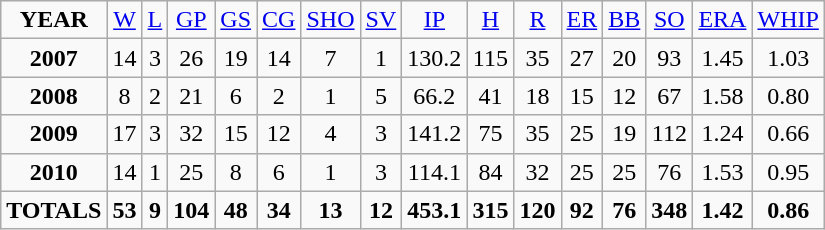<table class="wikitable">
<tr align=center>
<td><strong>YEAR</strong></td>
<td><a href='#'>W</a></td>
<td><a href='#'>L</a></td>
<td><a href='#'>GP</a></td>
<td><a href='#'>GS</a></td>
<td><a href='#'>CG</a></td>
<td><a href='#'>SHO</a></td>
<td><a href='#'>SV</a></td>
<td><a href='#'>IP</a></td>
<td><a href='#'>H</a></td>
<td><a href='#'>R</a></td>
<td><a href='#'>ER</a></td>
<td><a href='#'>BB</a></td>
<td><a href='#'>SO</a></td>
<td><a href='#'>ERA</a></td>
<td><a href='#'>WHIP</a></td>
</tr>
<tr align=center>
<td><strong>2007</strong></td>
<td>14</td>
<td>3</td>
<td>26</td>
<td>19</td>
<td>14</td>
<td>7</td>
<td>1</td>
<td>130.2</td>
<td>115</td>
<td>35</td>
<td>27</td>
<td>20</td>
<td>93</td>
<td>1.45</td>
<td>1.03</td>
</tr>
<tr align=center>
<td><strong>2008</strong></td>
<td>8</td>
<td>2</td>
<td>21</td>
<td>6</td>
<td>2</td>
<td>1</td>
<td>5</td>
<td>66.2</td>
<td>41</td>
<td>18</td>
<td>15</td>
<td>12</td>
<td>67</td>
<td>1.58</td>
<td>0.80</td>
</tr>
<tr align=center>
<td><strong>2009</strong></td>
<td>17</td>
<td>3</td>
<td>32</td>
<td>15</td>
<td>12</td>
<td>4</td>
<td>3</td>
<td>141.2</td>
<td>75</td>
<td>35</td>
<td>25</td>
<td>19</td>
<td>112</td>
<td>1.24</td>
<td>0.66</td>
</tr>
<tr align=center>
<td><strong>2010</strong></td>
<td>14</td>
<td>1</td>
<td>25</td>
<td>8</td>
<td>6</td>
<td>1</td>
<td>3</td>
<td>114.1</td>
<td>84</td>
<td>32</td>
<td>25</td>
<td>25</td>
<td>76</td>
<td>1.53</td>
<td>0.95</td>
</tr>
<tr align=center>
<td><strong>TOTALS</strong></td>
<td><strong>53</strong></td>
<td><strong>9</strong></td>
<td><strong>104</strong></td>
<td><strong>48</strong></td>
<td><strong>34</strong></td>
<td><strong>13</strong></td>
<td><strong>12</strong></td>
<td><strong>453.1</strong></td>
<td><strong>315</strong></td>
<td><strong>120</strong></td>
<td><strong>92</strong></td>
<td><strong>76</strong></td>
<td><strong>348</strong></td>
<td><strong>1.42</strong></td>
<td><strong>0.86</strong></td>
</tr>
</table>
